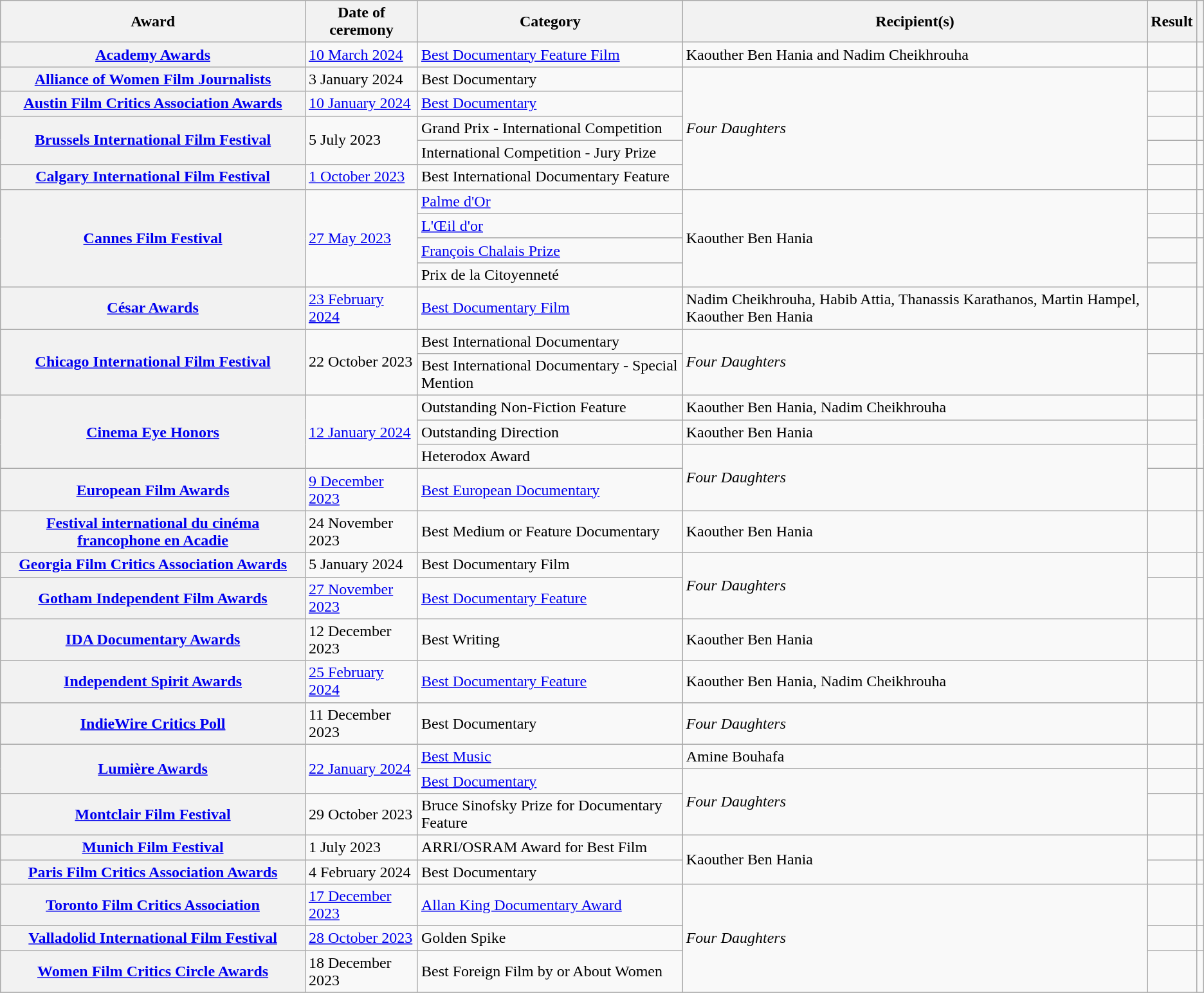<table class="wikitable sortable plainrowheaders">
<tr>
<th scope="col">Award</th>
<th scope="col">Date of ceremony</th>
<th scope="col">Category</th>
<th scope="col">Recipient(s)</th>
<th scope="col">Result</th>
<th scope="col" class="unsortable"></th>
</tr>
<tr>
<th scope="row"><a href='#'>Academy Awards</a></th>
<td><a href='#'>10 March 2024</a></td>
<td><a href='#'>Best Documentary Feature Film</a></td>
<td>Kaouther Ben Hania and Nadim Cheikhrouha</td>
<td></td>
<td align="center"></td>
</tr>
<tr>
<th scope="row"><a href='#'>Alliance of Women Film Journalists</a></th>
<td>3 January 2024</td>
<td>Best Documentary</td>
<td rowspan="5"><em>Four Daughters</em></td>
<td></td>
<td align="center"></td>
</tr>
<tr>
<th scope="row"><a href='#'>Austin Film Critics Association Awards</a></th>
<td><a href='#'>10 January 2024</a></td>
<td><a href='#'>Best Documentary</a></td>
<td></td>
<td rowspan="1" align="center"></td>
</tr>
<tr>
<th scope="row" rowspan="2"><a href='#'>Brussels International Film Festival</a></th>
<td rowspan="2">5 July 2023</td>
<td>Grand Prix - International Competition</td>
<td></td>
<td align="center"></td>
</tr>
<tr>
<td>International Competition - Jury Prize</td>
<td></td>
<td align="center"></td>
</tr>
<tr>
<th scope="row"><a href='#'>Calgary International Film Festival</a></th>
<td><a href='#'>1 October 2023</a></td>
<td>Best International Documentary Feature</td>
<td></td>
<td align="center"></td>
</tr>
<tr>
<th rowspan="4" scope="row"><a href='#'>Cannes Film Festival</a></th>
<td rowspan="4"><a href='#'>27 May 2023</a></td>
<td><a href='#'>Palme d'Or</a></td>
<td rowspan="4">Kaouther Ben Hania</td>
<td></td>
<td align="center"></td>
</tr>
<tr>
<td><a href='#'>L'Œil d'or</a></td>
<td></td>
<td align="center"></td>
</tr>
<tr>
<td><a href='#'>François Chalais Prize</a></td>
<td></td>
<td rowspan="2" align="center"></td>
</tr>
<tr>
<td>Prix de la Citoyenneté</td>
<td></td>
</tr>
<tr>
<th scope="row"><a href='#'>César Awards</a></th>
<td><a href='#'>23 February 2024</a></td>
<td><a href='#'>Best Documentary Film</a></td>
<td>Nadim Cheikhrouha, Habib Attia, Thanassis Karathanos, Martin Hampel, Kaouther Ben Hania</td>
<td></td>
<td align="center"></td>
</tr>
<tr>
<th scope="row" rowspan="2"><a href='#'>Chicago International Film Festival</a></th>
<td rowspan="2">22 October 2023</td>
<td>Best International Documentary</td>
<td rowspan="2"><em>Four Daughters</em></td>
<td></td>
<td align="center"></td>
</tr>
<tr>
<td>Best International Documentary - Special Mention</td>
<td></td>
<td align="center"></td>
</tr>
<tr>
<th scope="row" rowspan="3"><a href='#'>Cinema Eye Honors</a></th>
<td rowspan="3"><a href='#'>12 January 2024</a></td>
<td>Outstanding Non-Fiction Feature</td>
<td>Kaouther Ben Hania, Nadim Cheikhrouha</td>
<td></td>
<td align="center" rowspan="3"></td>
</tr>
<tr>
<td>Outstanding Direction</td>
<td>Kaouther Ben Hania</td>
<td></td>
</tr>
<tr>
<td>Heterodox Award</td>
<td rowspan="2"><em>Four Daughters</em></td>
<td></td>
</tr>
<tr>
<th scope="row"><a href='#'>European Film Awards</a></th>
<td><a href='#'>9 December 2023</a></td>
<td><a href='#'>Best European Documentary</a></td>
<td></td>
<td align="center"></td>
</tr>
<tr>
<th scope="row"><a href='#'>Festival international du cinéma francophone en Acadie</a></th>
<td>24 November 2023</td>
<td>Best Medium or Feature Documentary</td>
<td>Kaouther Ben Hania</td>
<td></td>
<td></td>
</tr>
<tr>
<th scope="row"><a href='#'>Georgia Film Critics Association Awards</a></th>
<td>5 January 2024</td>
<td>Best Documentary Film</td>
<td rowspan="2"><em>Four Daughters</em></td>
<td></td>
<td align="center"><br></td>
</tr>
<tr>
<th scope="row"><a href='#'>Gotham Independent Film Awards</a></th>
<td><a href='#'>27 November 2023</a></td>
<td><a href='#'>Best Documentary Feature</a></td>
<td></td>
<td align="center"></td>
</tr>
<tr>
<th scope="row"><a href='#'>IDA Documentary Awards</a></th>
<td>12 December 2023</td>
<td>Best Writing</td>
<td>Kaouther Ben Hania</td>
<td></td>
<td align="center"></td>
</tr>
<tr>
<th scope="row"><a href='#'>Independent Spirit Awards</a></th>
<td><a href='#'>25 February 2024</a></td>
<td><a href='#'>Best Documentary Feature</a></td>
<td>Kaouther Ben Hania, Nadim Cheikhrouha</td>
<td></td>
<td align="center"></td>
</tr>
<tr>
<th scope="row"><a href='#'>IndieWire Critics Poll</a></th>
<td>11 December 2023</td>
<td>Best Documentary</td>
<td><em>Four Daughters</em></td>
<td></td>
<td align="center"></td>
</tr>
<tr>
<th rowspan="2" scope="row"><a href='#'>Lumière Awards</a></th>
<td rowspan="2"><a href='#'>22 January 2024</a></td>
<td><a href='#'>Best Music</a></td>
<td>Amine Bouhafa</td>
<td></td>
<td align="center"></td>
</tr>
<tr>
<td><a href='#'>Best Documentary</a></td>
<td rowspan="2"><em>Four Daughters</em></td>
<td></td>
<td align="center"></td>
</tr>
<tr>
<th scope="row"><a href='#'>Montclair Film Festival</a></th>
<td>29 October 2023</td>
<td>Bruce Sinofsky Prize for Documentary Feature</td>
<td></td>
<td align="center"></td>
</tr>
<tr>
<th scope="row"><a href='#'>Munich Film Festival</a></th>
<td>1 July 2023</td>
<td>ARRI/OSRAM Award for Best Film</td>
<td rowspan="2">Kaouther Ben Hania</td>
<td></td>
<td align="center"></td>
</tr>
<tr>
<th scope="row"><a href='#'>Paris Film Critics Association Awards</a></th>
<td>4 February 2024</td>
<td>Best Documentary</td>
<td></td>
<td></td>
</tr>
<tr>
<th scope="row"><a href='#'>Toronto Film Critics Association</a></th>
<td><a href='#'>17 December 2023</a></td>
<td><a href='#'>Allan King Documentary Award</a></td>
<td rowspan="3"><em>Four Daughters</em></td>
<td></td>
<td align="center"></td>
</tr>
<tr>
<th scope="row"><a href='#'>Valladolid International Film Festival</a></th>
<td><a href='#'>28 October 2023</a></td>
<td>Golden Spike</td>
<td></td>
<td align="center"></td>
</tr>
<tr>
<th scope="row" rowspan="1"><a href='#'>Women Film Critics Circle Awards</a></th>
<td rowspan="1">18 December 2023</td>
<td>Best Foreign Film by or About Women</td>
<td></td>
<td rowspan="1" align="center"></td>
</tr>
<tr>
</tr>
</table>
